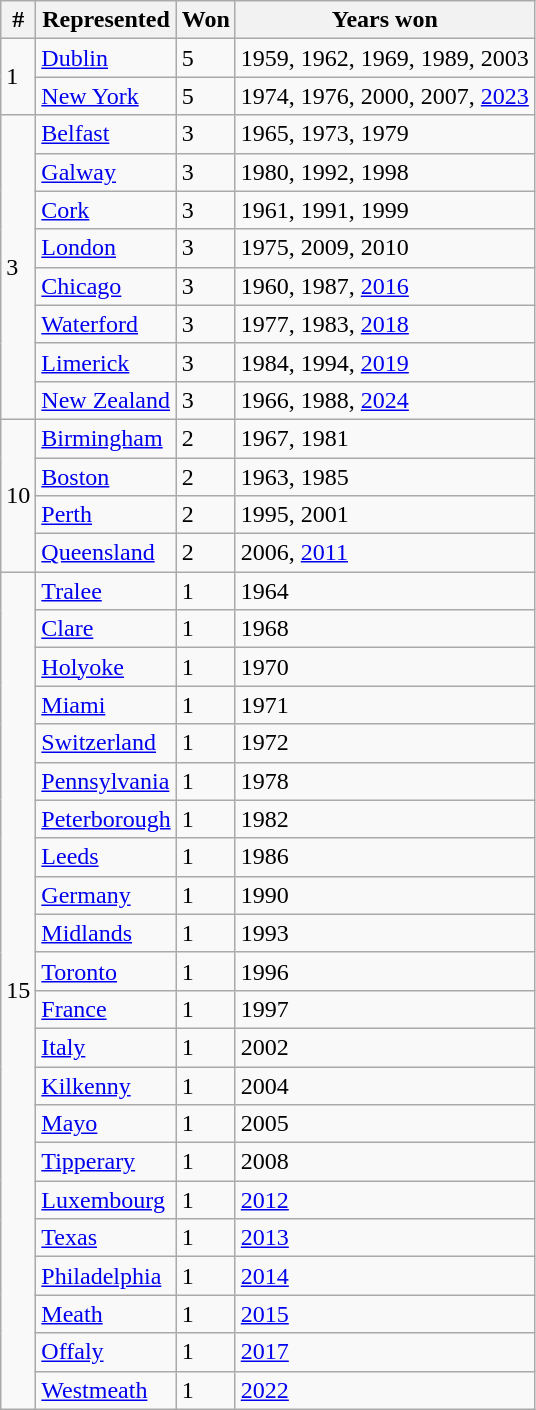<table class="wikitable sortable">
<tr>
<th>#</th>
<th>Represented</th>
<th>Won</th>
<th>Years won</th>
</tr>
<tr>
<td rowspan="2">1</td>
<td><a href='#'>Dublin</a></td>
<td>5</td>
<td>1959, 1962, 1969, 1989, 2003</td>
</tr>
<tr>
<td><a href='#'>New York</a></td>
<td>5</td>
<td>1974, 1976, 2000, 2007, <a href='#'>2023</a></td>
</tr>
<tr>
<td rowspan="8">3</td>
<td><a href='#'>Belfast</a></td>
<td>3</td>
<td>1965, 1973, 1979</td>
</tr>
<tr>
<td><a href='#'>Galway</a></td>
<td>3</td>
<td>1980, 1992, 1998</td>
</tr>
<tr>
<td><a href='#'>Cork</a></td>
<td>3</td>
<td>1961, 1991, 1999</td>
</tr>
<tr>
<td><a href='#'>London</a></td>
<td>3</td>
<td>1975, 2009, 2010</td>
</tr>
<tr>
<td><a href='#'>Chicago</a></td>
<td>3</td>
<td>1960, 1987, <a href='#'>2016</a></td>
</tr>
<tr>
<td><a href='#'>Waterford</a></td>
<td>3</td>
<td>1977, 1983, <a href='#'>2018</a></td>
</tr>
<tr>
<td><a href='#'>Limerick</a></td>
<td>3</td>
<td>1984, 1994, <a href='#'>2019</a></td>
</tr>
<tr>
<td><a href='#'>New Zealand</a></td>
<td>3</td>
<td>1966, 1988, <a href='#'>2024</a></td>
</tr>
<tr>
<td rowspan="4">10</td>
<td><a href='#'>Birmingham</a></td>
<td>2</td>
<td>1967, 1981</td>
</tr>
<tr>
<td><a href='#'>Boston</a></td>
<td>2</td>
<td>1963, 1985</td>
</tr>
<tr>
<td><a href='#'>Perth</a></td>
<td>2</td>
<td>1995, 2001</td>
</tr>
<tr>
<td><a href='#'>Queensland</a></td>
<td>2</td>
<td>2006, <a href='#'>2011</a></td>
</tr>
<tr>
<td rowspan="22">15</td>
<td><a href='#'>Tralee</a></td>
<td>1</td>
<td>1964</td>
</tr>
<tr>
<td><a href='#'>Clare</a></td>
<td>1</td>
<td>1968</td>
</tr>
<tr>
<td><a href='#'>Holyoke</a></td>
<td>1</td>
<td>1970</td>
</tr>
<tr>
<td><a href='#'>Miami</a></td>
<td>1</td>
<td>1971</td>
</tr>
<tr>
<td><a href='#'>Switzerland</a></td>
<td>1</td>
<td>1972</td>
</tr>
<tr>
<td><a href='#'>Pennsylvania</a></td>
<td>1</td>
<td>1978</td>
</tr>
<tr>
<td><a href='#'>Peterborough</a></td>
<td>1</td>
<td>1982</td>
</tr>
<tr>
<td><a href='#'>Leeds</a></td>
<td>1</td>
<td>1986</td>
</tr>
<tr>
<td><a href='#'>Germany</a></td>
<td>1</td>
<td>1990</td>
</tr>
<tr>
<td><a href='#'>Midlands</a></td>
<td>1</td>
<td>1993</td>
</tr>
<tr>
<td><a href='#'>Toronto</a></td>
<td>1</td>
<td>1996</td>
</tr>
<tr>
<td><a href='#'>France</a></td>
<td>1</td>
<td>1997</td>
</tr>
<tr>
<td><a href='#'>Italy</a></td>
<td>1</td>
<td>2002</td>
</tr>
<tr>
<td><a href='#'>Kilkenny</a></td>
<td>1</td>
<td>2004</td>
</tr>
<tr>
<td><a href='#'>Mayo</a></td>
<td>1</td>
<td>2005</td>
</tr>
<tr>
<td><a href='#'>Tipperary</a></td>
<td>1</td>
<td>2008</td>
</tr>
<tr>
<td><a href='#'>Luxembourg</a></td>
<td>1</td>
<td><a href='#'>2012</a></td>
</tr>
<tr>
<td><a href='#'>Texas</a></td>
<td>1</td>
<td><a href='#'>2013</a></td>
</tr>
<tr>
<td><a href='#'>Philadelphia</a></td>
<td>1</td>
<td><a href='#'>2014</a></td>
</tr>
<tr>
<td><a href='#'>Meath</a></td>
<td>1</td>
<td><a href='#'>2015</a></td>
</tr>
<tr>
<td><a href='#'>Offaly</a></td>
<td>1</td>
<td><a href='#'>2017</a></td>
</tr>
<tr>
<td><a href='#'>Westmeath</a></td>
<td>1</td>
<td><a href='#'>2022</a></td>
</tr>
</table>
